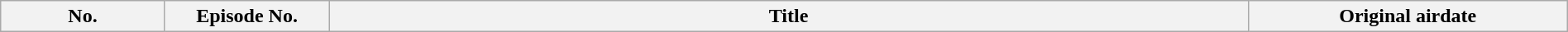<table class="wikitable plainrowheaders" style="width:100%; margin:auto;">
<tr>
<th width="125">No.</th>
<th width="125">Episode No.</th>
<th>Title</th>
<th width="250">Original airdate<br>




</th>
</tr>
</table>
